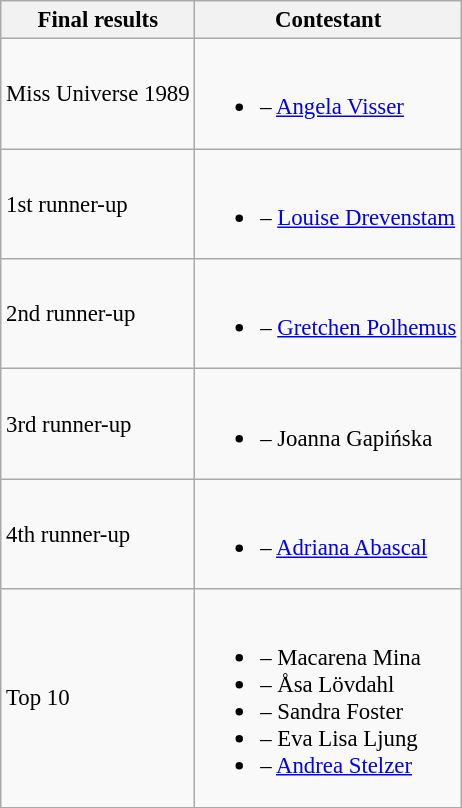<table class="wikitable sortable" style="font-size:95%;">
<tr>
<th>Final results</th>
<th>Contestant</th>
</tr>
<tr>
<td>Miss Universe 1989</td>
<td><br><ul><li> – <a href='#'>Angela Visser</a></li></ul></td>
</tr>
<tr>
<td>1st runner-up</td>
<td><br><ul><li> – <a href='#'>Louise Drevenstam</a></li></ul></td>
</tr>
<tr>
<td>2nd runner-up</td>
<td><br><ul><li> – <a href='#'>Gretchen Polhemus</a></li></ul></td>
</tr>
<tr>
<td>3rd runner-up</td>
<td><br><ul><li> – Joanna Gapińska</li></ul></td>
</tr>
<tr>
<td>4th runner-up</td>
<td><br><ul><li> – <a href='#'>Adriana Abascal</a></li></ul></td>
</tr>
<tr>
<td>Top 10</td>
<td><br><ul><li> – Macarena Mina</li><li> – Åsa Lövdahl</li><li> – Sandra Foster</li><li> – Eva Lisa Ljung</li><li> – <a href='#'>Andrea Stelzer</a></li></ul></td>
</tr>
</table>
